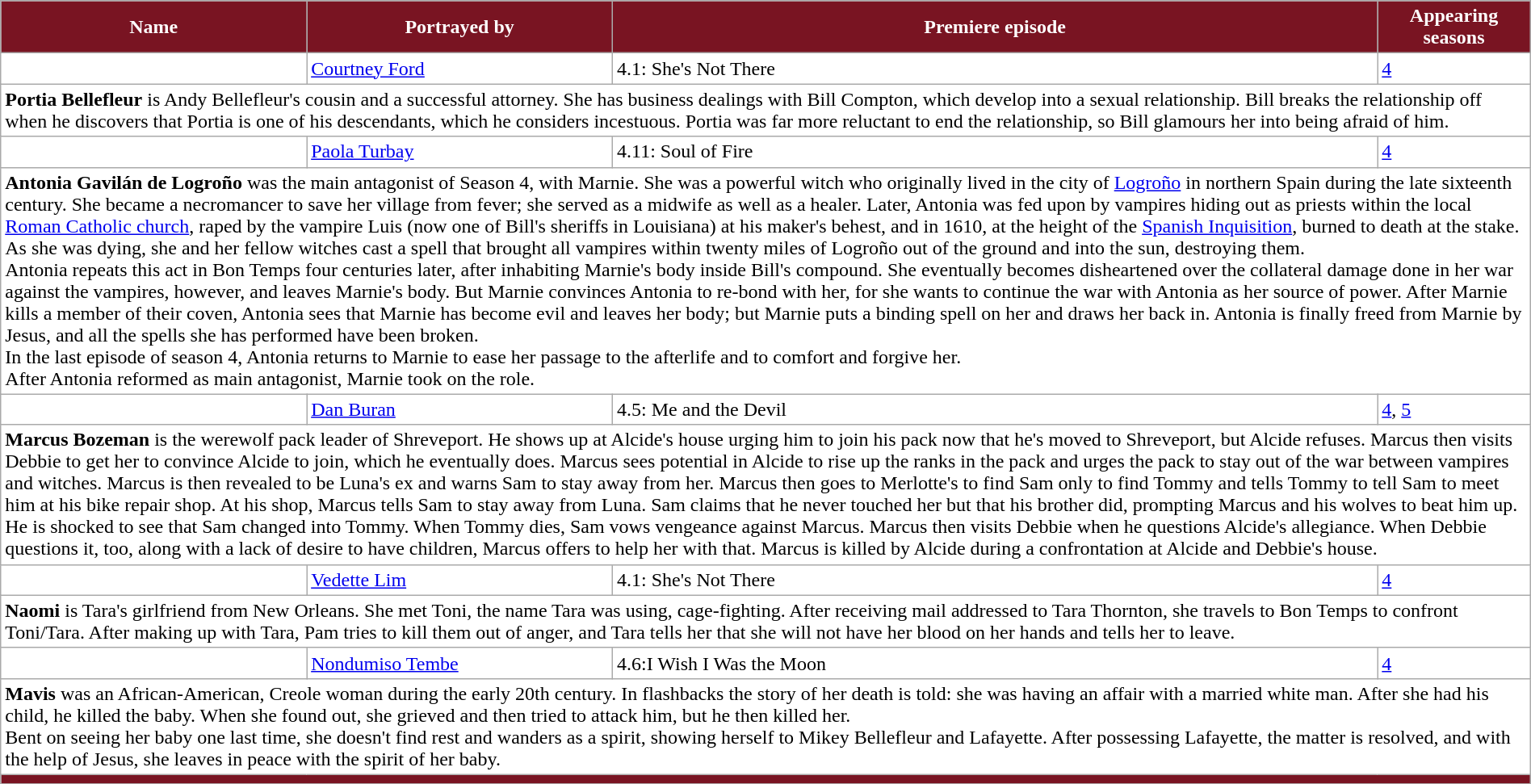<table class="wikitable" style="width:100%; margin-right:auto; background: #FFFFFF;">
<tr style="color:white">
<th style="background-color:#791422; width:20%">Name</th>
<th style="background-color:#791422; width:20%">Portrayed by</th>
<th style="background-color:#791422; width:50%">Premiere episode</th>
<th style="background-color:#791422; width:10%">Appearing seasons</th>
</tr>
<tr>
<td></td>
<td><a href='#'>Courtney Ford</a></td>
<td>4.1: She's Not There</td>
<td><a href='#'>4</a></td>
</tr>
<tr>
<td colspan="5"><strong>Portia Bellefleur</strong> is Andy Bellefleur's cousin and a successful attorney. She has business dealings with Bill Compton, which develop into a sexual relationship. Bill breaks the relationship off when he discovers that Portia is one of his descendants, which he considers incestuous. Portia was far more reluctant to end the relationship, so Bill glamours her into being afraid of him.</td>
</tr>
<tr>
<td></td>
<td><a href='#'>Paola Turbay</a></td>
<td>4.11: Soul of Fire</td>
<td><a href='#'>4</a></td>
</tr>
<tr>
<td colspan="5"><strong>Antonia Gavilán de Logroño</strong> was the main antagonist of Season 4, with Marnie. She was a powerful witch who originally lived in the city of <a href='#'>Logroño</a> in northern Spain during the late sixteenth century.  She became a necromancer to save her village from fever; she served as a midwife as well as a healer.  Later, Antonia was fed upon by vampires hiding out as priests within the local <a href='#'>Roman Catholic church</a>, raped by the vampire Luis (now one of Bill's sheriffs in Louisiana) at his maker's behest, and in 1610, at the height of the <a href='#'>Spanish Inquisition</a>, burned to death at the stake.  As she was dying, she and her fellow witches cast a spell that brought all vampires within twenty miles of Logroño out of the ground and into the sun, destroying them.<br>Antonia repeats this act in Bon Temps four centuries later, after inhabiting Marnie's body inside Bill's compound. She eventually becomes disheartened over the collateral damage done in her war against the vampires, however, and leaves Marnie's body. But Marnie convinces Antonia to re-bond with her, for she wants to continue the war with Antonia as her source of power.  After Marnie kills a member of their coven, Antonia sees that Marnie has become evil and leaves her body; but Marnie puts a binding spell on her and draws her back in. Antonia is finally freed from Marnie by Jesus, and all the spells she has performed have been broken.<br>In the last episode of season 4, Antonia returns to Marnie to ease her passage to the afterlife and to comfort and forgive her.<br>After Antonia reformed as main antagonist, Marnie took on the role.</td>
</tr>
<tr>
<td></td>
<td><a href='#'>Dan Buran</a></td>
<td>4.5: Me and the Devil</td>
<td><a href='#'>4</a>, <a href='#'>5</a></td>
</tr>
<tr>
<td colspan="5"><strong>Marcus Bozeman</strong> is the werewolf pack leader of Shreveport. He shows up at Alcide's house urging him to join his pack now that he's moved to Shreveport, but Alcide refuses. Marcus then visits Debbie to get her to convince Alcide to join, which he eventually does. Marcus sees potential in Alcide to rise up the ranks in the pack and urges the pack to stay out of the war between vampires and witches. Marcus is then revealed to be Luna's ex and warns Sam to stay away from her. Marcus then goes to Merlotte's to find Sam only to find Tommy and tells Tommy to tell Sam to meet him at his bike repair shop. At his shop, Marcus tells Sam to stay away from Luna. Sam claims that he never touched her but that his brother did, prompting Marcus and his wolves to beat him up. He is shocked to see that Sam changed into Tommy. When Tommy dies, Sam vows vengeance against Marcus. Marcus then visits Debbie when he questions Alcide's allegiance. When Debbie questions it, too, along with a lack of desire to have children, Marcus offers to help her with that. Marcus is killed by Alcide during a confrontation at Alcide and Debbie's house.</td>
</tr>
<tr>
<td></td>
<td><a href='#'>Vedette Lim</a></td>
<td>4.1: She's Not There</td>
<td><a href='#'>4</a></td>
</tr>
<tr>
<td colspan="5"><strong>Naomi</strong> is Tara's girlfriend from New Orleans. She met Toni, the name Tara was using, cage-fighting. After receiving mail addressed to Tara Thornton, she travels to Bon Temps to confront Toni/Tara. After making up with Tara, Pam tries to kill them out of anger, and Tara tells her that she will not have her blood on her hands and tells her to leave.</td>
</tr>
<tr>
<td></td>
<td><a href='#'>Nondumiso Tembe</a></td>
<td>4.6:I Wish I Was the Moon</td>
<td><a href='#'>4</a></td>
</tr>
<tr>
<td colspan="5"><strong>Mavis</strong> was an African-American, Creole woman during the early 20th century. In flashbacks the story of her death is told: she was having an affair with a married white man. After she had his child, he killed the baby. When she found out, she grieved and then tried to attack him, but he then killed her.<br>Bent on seeing her baby one last time, she doesn't find rest and wanders as a spirit, showing herself to Mikey Bellefleur and Lafayette. After possessing Lafayette, the matter is resolved, and with the help of Jesus, she leaves in peace with the spirit of her baby.</td>
</tr>
<tr>
<td colspan="5" bgcolor="#791422"></td>
</tr>
<tr>
</tr>
</table>
